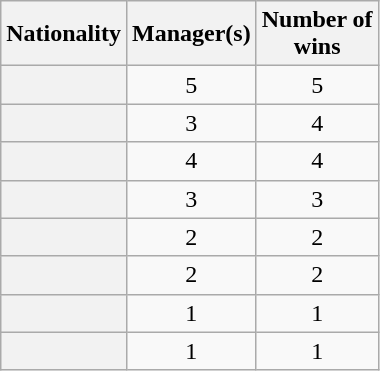<table class="wikitable plainrowheaders">
<tr>
<th scope="col">Nationality</th>
<th scope="col">Manager(s)</th>
<th scope="col">Number of<br>wins</th>
</tr>
<tr>
<th scope="row"></th>
<td style="text-align: center;">5</td>
<td style="text-align: center;">5</td>
</tr>
<tr>
<th scope="row"></th>
<td style="text-align: center;">3</td>
<td style="text-align: center;">4</td>
</tr>
<tr>
<th scope="row"></th>
<td style="text-align: center;">4</td>
<td style="text-align: center;">4</td>
</tr>
<tr>
<th scope="row"></th>
<td style="text-align: center;">3</td>
<td style="text-align: center;">3</td>
</tr>
<tr>
<th scope="row"></th>
<td style="text-align: center;">2</td>
<td style="text-align: center;">2</td>
</tr>
<tr>
<th scope="row"></th>
<td style="text-align: center;">2</td>
<td style="text-align: center;">2</td>
</tr>
<tr>
<th scope="row"></th>
<td style="text-align: center;">1</td>
<td style="text-align: center;">1</td>
</tr>
<tr>
<th scope="row"></th>
<td style="text-align: center;">1</td>
<td style="text-align: center;">1</td>
</tr>
</table>
